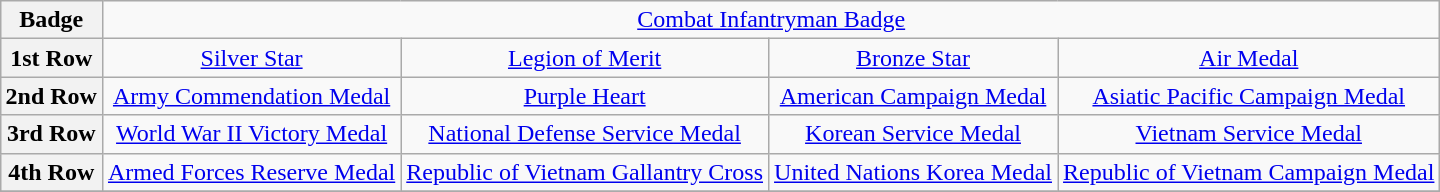<table class="wikitable" style="margin:1em auto; text-align:center;">
<tr>
<th>Badge</th>
<td colspan="19"><a href='#'>Combat Infantryman Badge</a> <br></td>
</tr>
<tr>
<th>1st Row</th>
<td colspan="4"><a href='#'>Silver Star</a> <br></td>
<td colspan="4"><a href='#'>Legion of Merit</a></td>
<td colspan="4"><a href='#'>Bronze Star</a> <br></td>
<td colspan="4"><a href='#'>Air Medal</a></td>
</tr>
<tr>
<th>2nd Row</th>
<td colspan="4"><a href='#'>Army Commendation Medal</a>  <br></td>
<td colspan="4"><a href='#'>Purple Heart</a> <br></td>
<td colspan="4"><a href='#'>American Campaign Medal</a></td>
<td colspan="4"><a href='#'>Asiatic Pacific Campaign Medal</a> <br></td>
</tr>
<tr>
<th>3rd Row</th>
<td colspan="4"><a href='#'>World War II Victory Medal</a></td>
<td colspan="4"><a href='#'>National Defense Service Medal</a> <br></td>
<td colspan="4"><a href='#'>Korean Service Medal</a> <br></td>
<td colspan="4"><a href='#'>Vietnam Service Medal</a> <br></td>
</tr>
<tr>
<th>4th Row</th>
<td colspan="4"><a href='#'>Armed Forces Reserve Medal</a></td>
<td colspan="4"><a href='#'>Republic of Vietnam Gallantry Cross</a> <br></td>
<td colspan="4"><a href='#'>United Nations Korea Medal</a></td>
<td colspan="4"><a href='#'>Republic of Vietnam Campaign Medal</a> <br></td>
</tr>
<tr>
</tr>
</table>
